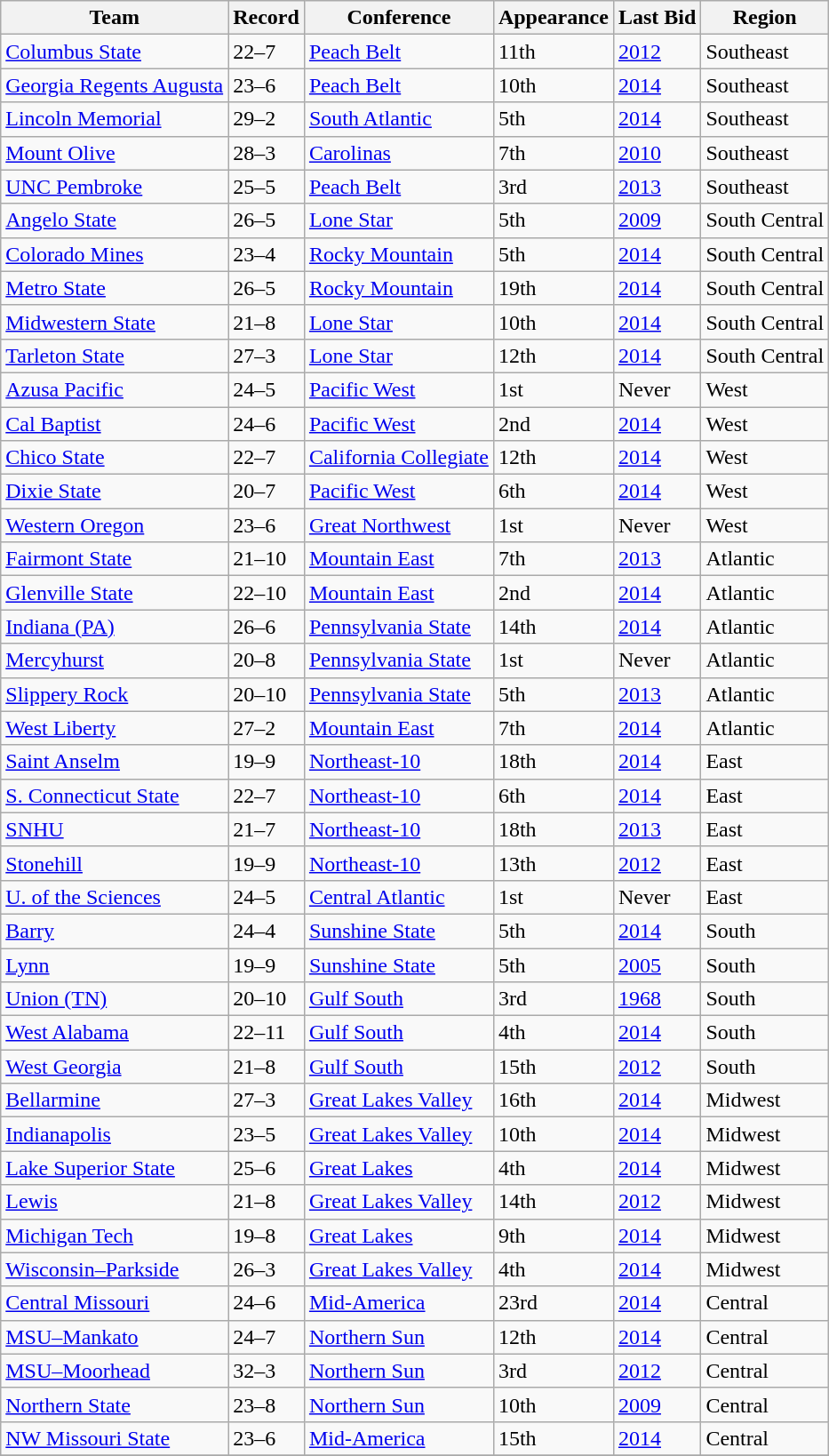<table class="wikitable sortable">
<tr>
<th>Team</th>
<th>Record</th>
<th>Conference</th>
<th>Appearance</th>
<th>Last Bid</th>
<th>Region</th>
</tr>
<tr>
<td><a href='#'>Columbus State</a></td>
<td>22–7</td>
<td><a href='#'>Peach Belt</a></td>
<td>11th</td>
<td><a href='#'>2012</a></td>
<td>Southeast</td>
</tr>
<tr>
<td><a href='#'>Georgia Regents Augusta</a></td>
<td>23–6</td>
<td><a href='#'>Peach Belt</a></td>
<td>10th</td>
<td><a href='#'>2014</a></td>
<td>Southeast</td>
</tr>
<tr>
<td><a href='#'>Lincoln Memorial</a></td>
<td>29–2</td>
<td><a href='#'>South Atlantic</a></td>
<td>5th</td>
<td><a href='#'>2014</a></td>
<td>Southeast</td>
</tr>
<tr>
<td><a href='#'>Mount Olive</a></td>
<td>28–3</td>
<td><a href='#'>Carolinas</a></td>
<td>7th</td>
<td><a href='#'>2010</a></td>
<td>Southeast</td>
</tr>
<tr>
<td><a href='#'>UNC Pembroke</a></td>
<td>25–5</td>
<td><a href='#'>Peach Belt</a></td>
<td>3rd</td>
<td><a href='#'>2013</a></td>
<td>Southeast</td>
</tr>
<tr>
<td><a href='#'>Angelo State</a></td>
<td>26–5</td>
<td><a href='#'>Lone Star</a></td>
<td>5th</td>
<td><a href='#'>2009</a></td>
<td>South Central</td>
</tr>
<tr>
<td><a href='#'>Colorado Mines</a></td>
<td>23–4</td>
<td><a href='#'>Rocky Mountain</a></td>
<td>5th</td>
<td><a href='#'>2014</a></td>
<td>South Central</td>
</tr>
<tr>
<td><a href='#'>Metro State</a></td>
<td>26–5</td>
<td><a href='#'>Rocky Mountain</a></td>
<td>19th</td>
<td><a href='#'>2014</a></td>
<td>South Central</td>
</tr>
<tr>
<td><a href='#'>Midwestern State</a></td>
<td>21–8</td>
<td><a href='#'>Lone Star</a></td>
<td>10th</td>
<td><a href='#'>2014</a></td>
<td>South Central</td>
</tr>
<tr>
<td><a href='#'>Tarleton State</a></td>
<td>27–3</td>
<td><a href='#'>Lone Star</a></td>
<td>12th</td>
<td><a href='#'>2014</a></td>
<td>South Central</td>
</tr>
<tr>
<td><a href='#'>Azusa Pacific</a></td>
<td>24–5</td>
<td><a href='#'>Pacific West</a></td>
<td>1st</td>
<td>Never</td>
<td>West</td>
</tr>
<tr>
<td><a href='#'>Cal Baptist</a></td>
<td>24–6</td>
<td><a href='#'>Pacific West</a></td>
<td>2nd</td>
<td><a href='#'>2014</a></td>
<td>West</td>
</tr>
<tr>
<td><a href='#'>Chico State</a></td>
<td>22–7</td>
<td><a href='#'>California Collegiate</a></td>
<td>12th</td>
<td><a href='#'>2014</a></td>
<td>West</td>
</tr>
<tr>
<td><a href='#'>Dixie State</a></td>
<td>20–7</td>
<td><a href='#'>Pacific West</a></td>
<td>6th</td>
<td><a href='#'>2014</a></td>
<td>West</td>
</tr>
<tr>
<td><a href='#'>Western Oregon</a></td>
<td>23–6</td>
<td><a href='#'>Great Northwest</a></td>
<td>1st</td>
<td>Never</td>
<td>West</td>
</tr>
<tr>
<td><a href='#'>Fairmont State</a></td>
<td>21–10</td>
<td><a href='#'>Mountain East</a></td>
<td>7th</td>
<td><a href='#'>2013</a></td>
<td>Atlantic</td>
</tr>
<tr>
<td><a href='#'>Glenville State</a></td>
<td>22–10</td>
<td><a href='#'>Mountain East</a></td>
<td>2nd</td>
<td><a href='#'>2014</a></td>
<td>Atlantic</td>
</tr>
<tr>
<td><a href='#'>Indiana (PA)</a></td>
<td>26–6</td>
<td><a href='#'>Pennsylvania State</a></td>
<td>14th</td>
<td><a href='#'>2014</a></td>
<td>Atlantic</td>
</tr>
<tr>
<td><a href='#'>Mercyhurst</a></td>
<td>20–8</td>
<td><a href='#'>Pennsylvania State</a></td>
<td>1st</td>
<td>Never</td>
<td>Atlantic</td>
</tr>
<tr>
<td><a href='#'>Slippery Rock</a></td>
<td>20–10</td>
<td><a href='#'>Pennsylvania State</a></td>
<td>5th</td>
<td><a href='#'>2013</a></td>
<td>Atlantic</td>
</tr>
<tr>
<td><a href='#'>West Liberty</a></td>
<td>27–2</td>
<td><a href='#'>Mountain East</a></td>
<td>7th</td>
<td><a href='#'>2014</a></td>
<td>Atlantic</td>
</tr>
<tr>
<td><a href='#'>Saint Anselm</a></td>
<td>19–9</td>
<td><a href='#'>Northeast-10</a></td>
<td>18th</td>
<td><a href='#'>2014</a></td>
<td>East</td>
</tr>
<tr>
<td><a href='#'>S. Connecticut State</a></td>
<td>22–7</td>
<td><a href='#'>Northeast-10</a></td>
<td>6th</td>
<td><a href='#'>2014</a></td>
<td>East</td>
</tr>
<tr>
<td><a href='#'>SNHU</a></td>
<td>21–7</td>
<td><a href='#'>Northeast-10</a></td>
<td>18th</td>
<td><a href='#'>2013</a></td>
<td>East</td>
</tr>
<tr>
<td><a href='#'>Stonehill</a></td>
<td>19–9</td>
<td><a href='#'>Northeast-10</a></td>
<td>13th</td>
<td><a href='#'>2012</a></td>
<td>East</td>
</tr>
<tr>
<td><a href='#'>U. of the Sciences</a></td>
<td>24–5</td>
<td><a href='#'>Central Atlantic</a></td>
<td>1st</td>
<td>Never</td>
<td>East</td>
</tr>
<tr>
<td><a href='#'>Barry</a></td>
<td>24–4</td>
<td><a href='#'>Sunshine State</a></td>
<td>5th</td>
<td><a href='#'>2014</a></td>
<td>South</td>
</tr>
<tr>
<td><a href='#'>Lynn</a></td>
<td>19–9</td>
<td><a href='#'>Sunshine State</a></td>
<td>5th</td>
<td><a href='#'>2005</a></td>
<td>South</td>
</tr>
<tr>
<td><a href='#'>Union (TN)</a></td>
<td>20–10</td>
<td><a href='#'>Gulf South</a></td>
<td>3rd</td>
<td><a href='#'>1968</a></td>
<td>South</td>
</tr>
<tr>
<td><a href='#'>West Alabama</a></td>
<td>22–11</td>
<td><a href='#'>Gulf South</a></td>
<td>4th</td>
<td><a href='#'>2014</a></td>
<td>South</td>
</tr>
<tr>
<td><a href='#'>West Georgia</a></td>
<td>21–8</td>
<td><a href='#'>Gulf South</a></td>
<td>15th</td>
<td><a href='#'>2012</a></td>
<td>South</td>
</tr>
<tr>
<td><a href='#'>Bellarmine</a></td>
<td>27–3</td>
<td><a href='#'>Great Lakes Valley</a></td>
<td>16th</td>
<td><a href='#'>2014</a></td>
<td>Midwest</td>
</tr>
<tr>
<td><a href='#'>Indianapolis</a></td>
<td>23–5</td>
<td><a href='#'>Great Lakes Valley</a></td>
<td>10th</td>
<td><a href='#'>2014</a></td>
<td>Midwest</td>
</tr>
<tr>
<td><a href='#'>Lake Superior State</a></td>
<td>25–6</td>
<td><a href='#'>Great Lakes</a></td>
<td>4th</td>
<td><a href='#'>2014</a></td>
<td>Midwest</td>
</tr>
<tr>
<td><a href='#'>Lewis</a></td>
<td>21–8</td>
<td><a href='#'>Great Lakes Valley</a></td>
<td>14th</td>
<td><a href='#'>2012</a></td>
<td>Midwest</td>
</tr>
<tr>
<td><a href='#'>Michigan Tech</a></td>
<td>19–8</td>
<td><a href='#'>Great Lakes</a></td>
<td>9th</td>
<td><a href='#'>2014</a></td>
<td>Midwest</td>
</tr>
<tr>
<td><a href='#'>Wisconsin–Parkside</a></td>
<td>26–3</td>
<td><a href='#'>Great Lakes Valley</a></td>
<td>4th</td>
<td><a href='#'>2014</a></td>
<td>Midwest</td>
</tr>
<tr>
<td><a href='#'>Central Missouri</a></td>
<td>24–6</td>
<td><a href='#'>Mid-America</a></td>
<td>23rd</td>
<td><a href='#'>2014</a></td>
<td>Central</td>
</tr>
<tr>
<td><a href='#'>MSU–Mankato</a></td>
<td>24–7</td>
<td><a href='#'>Northern Sun</a></td>
<td>12th</td>
<td><a href='#'>2014</a></td>
<td>Central</td>
</tr>
<tr>
<td><a href='#'>MSU–Moorhead</a></td>
<td>32–3</td>
<td><a href='#'>Northern Sun</a></td>
<td>3rd</td>
<td><a href='#'>2012</a></td>
<td>Central</td>
</tr>
<tr>
<td><a href='#'>Northern State</a></td>
<td>23–8</td>
<td><a href='#'>Northern Sun</a></td>
<td>10th</td>
<td><a href='#'>2009</a></td>
<td>Central</td>
</tr>
<tr>
<td><a href='#'>NW Missouri State</a></td>
<td>23–6</td>
<td><a href='#'>Mid-America</a></td>
<td>15th</td>
<td><a href='#'>2014</a></td>
<td>Central</td>
</tr>
<tr>
</tr>
</table>
